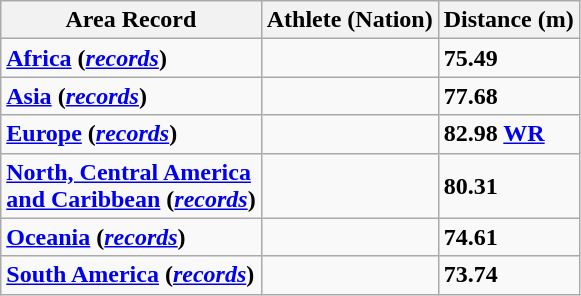<table class="wikitable">
<tr>
<th>Area Record</th>
<th>Athlete (Nation)</th>
<th>Distance (m)</th>
</tr>
<tr>
<td><strong><a href='#'>Africa</a> (<em><a href='#'>records</a></em>)</strong></td>
<td></td>
<td><strong>75.49</strong></td>
</tr>
<tr>
<td><strong><a href='#'>Asia</a> (<em><a href='#'>records</a></em>)</strong></td>
<td></td>
<td><strong>77.68</strong></td>
</tr>
<tr>
<td><strong><a href='#'>Europe</a> (<em><a href='#'>records</a></em>)</strong></td>
<td></td>
<td><strong>82.98 <a href='#'><abbr>WR</abbr></a></strong></td>
</tr>
<tr>
<td><strong><a href='#'>North, Central America</a></strong><br><strong><a href='#'>and Caribbean</a> (<em><a href='#'>records</a></em>)</strong></td>
<td></td>
<td><strong>80.31</strong></td>
</tr>
<tr>
<td><strong><a href='#'>Oceania</a> (<em><a href='#'>records</a></em>)</strong></td>
<td></td>
<td><strong>74.61</strong></td>
</tr>
<tr>
<td><strong><a href='#'>South America</a> (<em><a href='#'>records</a></em>)</strong></td>
<td></td>
<td><strong>73.74</strong></td>
</tr>
</table>
